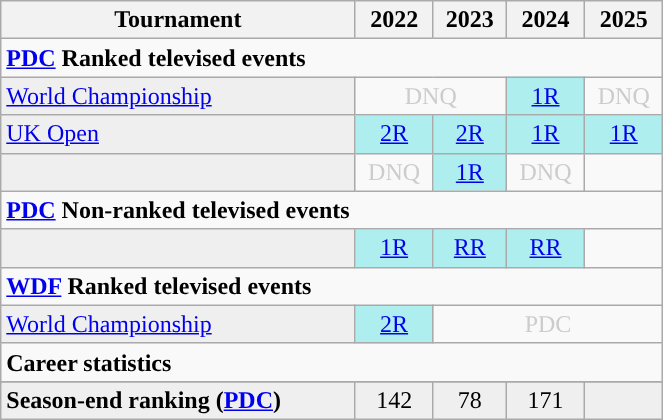<table class="wikitable" style="width:35%; margin:0">
<tr>
<th>Tournament</th>
<th>2022</th>
<th>2023</th>
<th>2024</th>
<th>2025</th>
</tr>
<tr>
<td colspan="10" align="left"><strong><a href='#'>PDC</a> Ranked televised events</strong></td>
</tr>
<tr>
<td style="background:#efefef;"><a href='#'>World Championship</a></td>
<td colspan="2" style="text-align:center; color:#ccc;">DNQ</td>
<td style="text-align:center; background:#afeeee;"><a href='#'>1R</a></td>
<td style="text-align:center; color:#ccc;">DNQ</td>
</tr>
<tr>
<td style="background:#efefef;"><a href='#'>UK Open</a></td>
<td style="text-align:center; background:#afeeee;"><a href='#'>2R</a></td>
<td style="text-align:center; background:#afeeee;"><a href='#'>2R</a></td>
<td style="text-align:center; background:#afeeee;"><a href='#'>1R</a></td>
<td style="text-align:center; background:#afeeee;"><a href='#'>1R</a></td>
</tr>
<tr>
<td style="background:#efefef;"></td>
<td style="text-align:center; color:#ccc;">DNQ</td>
<td style="text-align:center; background:#afeeee;"><a href='#'>1R</a></td>
<td style="text-align:center; color:#ccc;">DNQ</td>
<td></td>
</tr>
<tr>
<td colspan="10" style="text-align:left"><strong><a href='#'>PDC</a> Non-ranked televised events</strong></td>
</tr>
<tr>
<td style="background:#efefef;"></td>
<td style="text-align:center; background:#afeeee;"><a href='#'>1R</a></td>
<td style="text-align:center; background:#afeeee;"><a href='#'>RR</a></td>
<td style="text-align:center; background:#afeeee;"><a href='#'>RR</a></td>
<td></td>
</tr>
<tr>
<td colspan="10" align="left"><strong><a href='#'>WDF</a> Ranked televised events</strong></td>
</tr>
<tr>
<td style="background:#efefef;"><a href='#'>World Championship</a></td>
<td style="text-align:center; background:#afeeee;"><a href='#'>2R</a></td>
<td colspan="3" style="text-align:center; color:#ccc;">PDC</td>
</tr>
<tr>
<td colspan="10" align="left"><strong>Career statistics</strong></td>
</tr>
<tr>
</tr>
<tr bgcolor="efefef">
<td align="left"><strong>Season-end ranking (<a href='#'>PDC</a>)</strong></td>
<td style="text-align:center;">142</td>
<td style="text-align:center;">78</td>
<td style="text-align:center;">171</td>
<td></td>
</tr>
</table>
